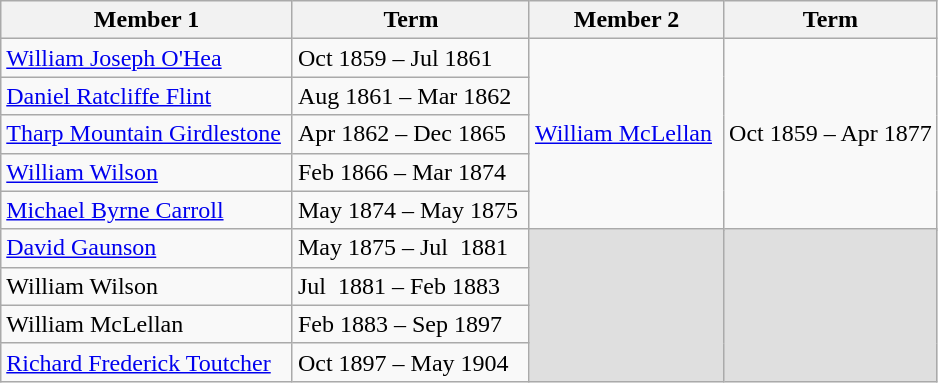<table class="wikitable">
<tr>
<th>Member 1</th>
<th>Term</th>
<th>Member 2</th>
<th>Term</th>
</tr>
<tr>
<td><a href='#'>William Joseph O'Hea</a></td>
<td>Oct 1859 – Jul 1861</td>
<td rowspan=6><a href='#'>William McLellan</a> </td>
<td rowspan=6>Oct 1859 – Apr 1877</td>
</tr>
<tr>
<td><a href='#'>Daniel Ratcliffe Flint</a></td>
<td>Aug 1861 – Mar 1862</td>
</tr>
<tr>
<td><a href='#'>Tharp Mountain Girdlestone</a> </td>
<td>Apr 1862 – Dec 1865</td>
</tr>
<tr>
<td><a href='#'>William Wilson</a></td>
<td>Feb 1866 – Mar 1874   </td>
</tr>
<tr>
<td><a href='#'>Michael Byrne Carroll</a></td>
<td>May 1874 – May 1875</td>
</tr>
<tr>
<td rowspan=2><a href='#'>David Gaunson</a></td>
<td rowspan=2>May 1875 – Jul  1881</td>
</tr>
<tr>
<td rowspan= 4  bgcolor=#DFDFDF> </td>
<td rowspan= 4  bgcolor=#DFDFDF> </td>
</tr>
<tr>
<td>William Wilson</td>
<td>Jul  1881 – Feb 1883</td>
</tr>
<tr>
<td>William McLellan</td>
<td>Feb 1883 – Sep 1897</td>
</tr>
<tr>
<td><a href='#'>Richard Frederick Toutcher</a> </td>
<td>Oct 1897 – May 1904</td>
</tr>
</table>
